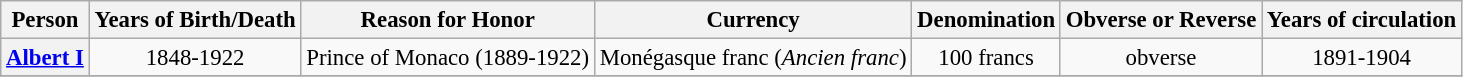<table class="wikitable" style="font-size:95%; text-align:center;">
<tr>
<th>Person</th>
<th>Years of Birth/Death</th>
<th>Reason for Honor</th>
<th>Currency</th>
<th>Denomination</th>
<th>Obverse or Reverse</th>
<th>Years of circulation</th>
</tr>
<tr>
<th><a href='#'>Albert I</a></th>
<td>1848-1922</td>
<td>Prince of Monaco (1889-1922)</td>
<td>Monégasque franc (<em>Ancien franc</em>)</td>
<td>100 francs</td>
<td>obverse</td>
<td>1891-1904</td>
</tr>
<tr>
</tr>
</table>
